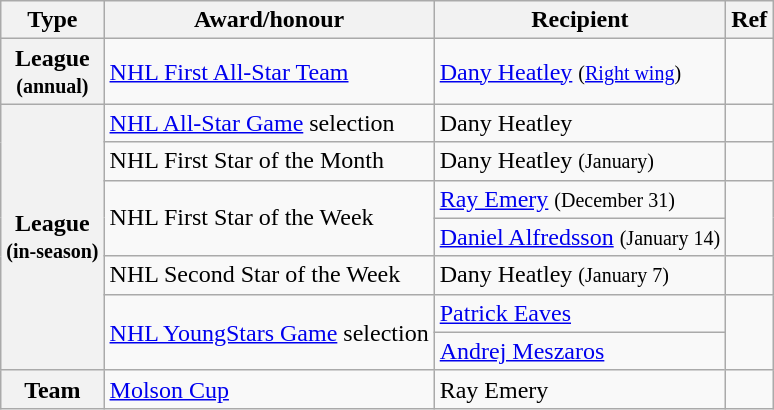<table class="wikitable">
<tr>
<th scope="col">Type</th>
<th scope="col">Award/honour</th>
<th scope="col">Recipient</th>
<th scope="col">Ref</th>
</tr>
<tr>
<th scope="row">League<br><small>(annual)</small></th>
<td><a href='#'>NHL First All-Star Team</a></td>
<td><a href='#'>Dany Heatley</a> <small>(<a href='#'>Right wing</a>)</small></td>
<td></td>
</tr>
<tr>
<th scope="row" rowspan="7">League<br><small>(in-season)</small></th>
<td><a href='#'>NHL All-Star Game</a> selection</td>
<td>Dany Heatley</td>
<td></td>
</tr>
<tr>
<td>NHL First Star of the Month</td>
<td>Dany Heatley <small>(January)</small></td>
<td></td>
</tr>
<tr>
<td rowspan="2">NHL First Star of the Week</td>
<td><a href='#'>Ray Emery</a> <small>(December 31)</small></td>
<td rowspan="2"></td>
</tr>
<tr>
<td><a href='#'>Daniel Alfredsson</a> <small>(January 14)</small></td>
</tr>
<tr>
<td>NHL Second Star of the Week</td>
<td>Dany Heatley <small>(January 7)</small></td>
<td></td>
</tr>
<tr>
<td rowspan="2"><a href='#'>NHL YoungStars Game</a> selection</td>
<td><a href='#'>Patrick Eaves</a></td>
<td rowspan="2"></td>
</tr>
<tr>
<td><a href='#'>Andrej Meszaros</a></td>
</tr>
<tr>
<th scope="row">Team</th>
<td><a href='#'>Molson Cup</a></td>
<td>Ray Emery</td>
<td></td>
</tr>
</table>
